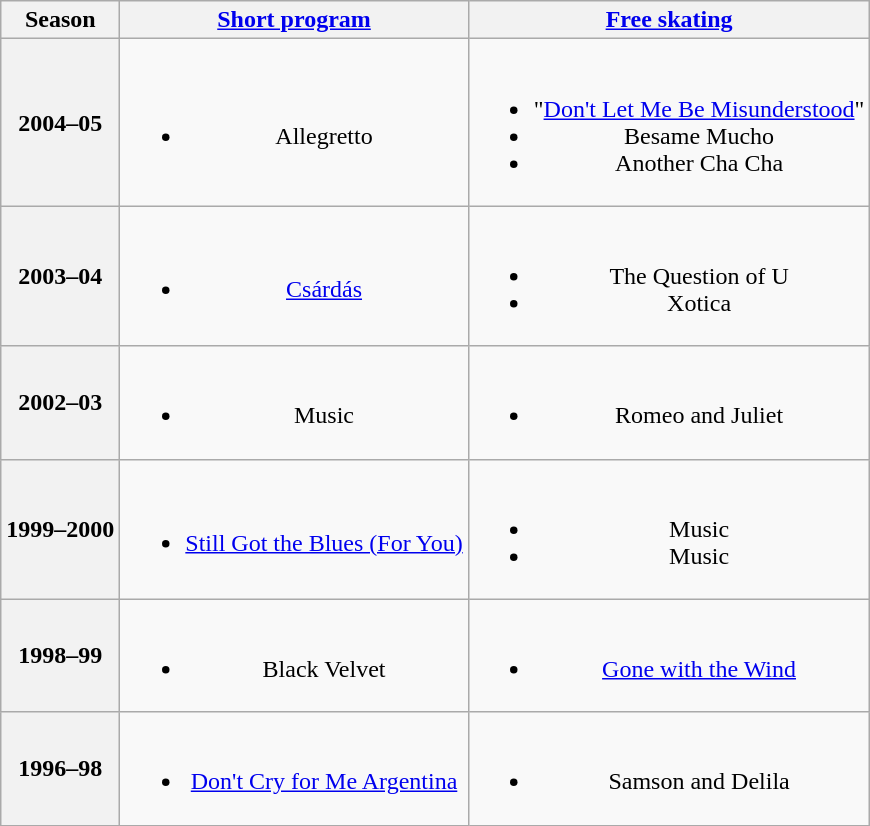<table class="wikitable" style="text-align:center">
<tr>
<th>Season</th>
<th><a href='#'>Short program</a></th>
<th><a href='#'>Free skating</a></th>
</tr>
<tr>
<th>2004–05 <br> </th>
<td><br><ul><li>Allegretto <br></li></ul></td>
<td><br><ul><li>"<a href='#'>Don't Let Me Be Misunderstood</a>" <br></li><li>Besame Mucho</li><li>Another Cha Cha <br></li></ul></td>
</tr>
<tr>
<th>2003–04 <br> </th>
<td><br><ul><li><a href='#'>Csárdás</a> <br></li></ul></td>
<td><br><ul><li>The Question of U <br></li><li>Xotica <br></li></ul></td>
</tr>
<tr>
<th>2002–03 <br> </th>
<td><br><ul><li>Music <br></li></ul></td>
<td><br><ul><li>Romeo and Juliet <br></li></ul></td>
</tr>
<tr>
<th>1999–2000 <br> </th>
<td><br><ul><li><a href='#'>Still Got the Blues (For You)</a> <br></li></ul></td>
<td><br><ul><li>Music <br></li><li>Music <br></li></ul></td>
</tr>
<tr>
<th>1998–99 <br> </th>
<td><br><ul><li>Black Velvet</li></ul></td>
<td><br><ul><li><a href='#'>Gone with the Wind</a> <br></li></ul></td>
</tr>
<tr>
<th>1996–98 <br> </th>
<td><br><ul><li><a href='#'>Don't Cry for Me Argentina</a> <br></li></ul></td>
<td><br><ul><li>Samson and Delila</li></ul></td>
</tr>
</table>
